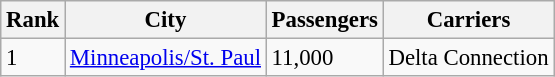<table class= "wikitable" style="font-size: 95%" width= align=>
<tr>
<th>Rank</th>
<th>City</th>
<th>Passengers</th>
<th>Carriers</th>
</tr>
<tr>
<td>1</td>
<td><a href='#'>Minneapolis/St. Paul</a></td>
<td>11,000</td>
<td>Delta Connection</td>
</tr>
</table>
